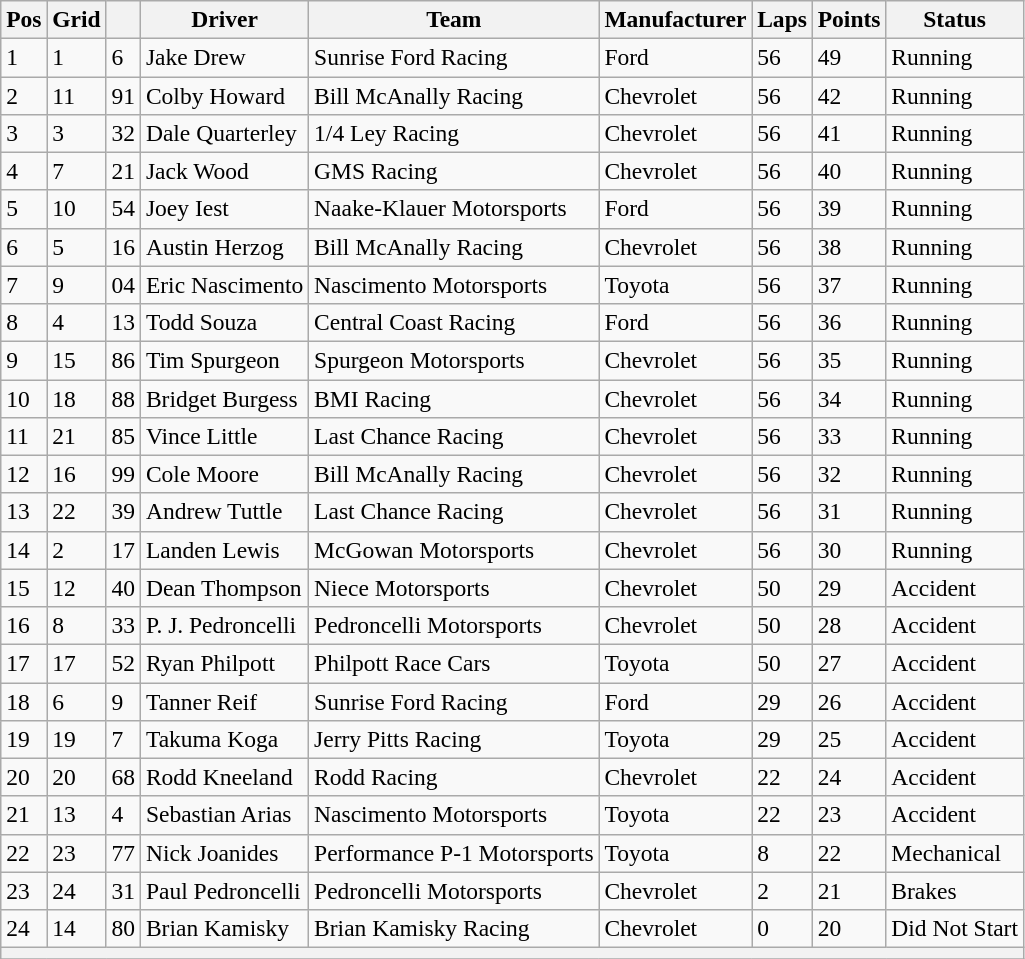<table class="wikitable" style="font-size:98%">
<tr>
<th>Pos</th>
<th>Grid</th>
<th></th>
<th>Driver</th>
<th>Team</th>
<th>Manufacturer</th>
<th>Laps</th>
<th>Points</th>
<th>Status</th>
</tr>
<tr>
<td>1</td>
<td>1</td>
<td>6</td>
<td>Jake Drew</td>
<td>Sunrise Ford Racing</td>
<td>Ford</td>
<td>56</td>
<td>49</td>
<td>Running</td>
</tr>
<tr>
<td>2</td>
<td>11</td>
<td>91</td>
<td>Colby Howard</td>
<td>Bill McAnally Racing</td>
<td>Chevrolet</td>
<td>56</td>
<td>42</td>
<td>Running</td>
</tr>
<tr>
<td>3</td>
<td>3</td>
<td>32</td>
<td>Dale Quarterley</td>
<td>1/4 Ley Racing</td>
<td>Chevrolet</td>
<td>56</td>
<td>41</td>
<td>Running</td>
</tr>
<tr>
<td>4</td>
<td>7</td>
<td>21</td>
<td>Jack Wood</td>
<td>GMS Racing</td>
<td>Chevrolet</td>
<td>56</td>
<td>40</td>
<td>Running</td>
</tr>
<tr>
<td>5</td>
<td>10</td>
<td>54</td>
<td>Joey Iest</td>
<td>Naake-Klauer Motorsports</td>
<td>Ford</td>
<td>56</td>
<td>39</td>
<td>Running</td>
</tr>
<tr>
<td>6</td>
<td>5</td>
<td>16</td>
<td>Austin Herzog</td>
<td>Bill McAnally Racing</td>
<td>Chevrolet</td>
<td>56</td>
<td>38</td>
<td>Running</td>
</tr>
<tr>
<td>7</td>
<td>9</td>
<td>04</td>
<td>Eric Nascimento</td>
<td>Nascimento Motorsports</td>
<td>Toyota</td>
<td>56</td>
<td>37</td>
<td>Running</td>
</tr>
<tr>
<td>8</td>
<td>4</td>
<td>13</td>
<td>Todd Souza</td>
<td>Central Coast Racing</td>
<td>Ford</td>
<td>56</td>
<td>36</td>
<td>Running</td>
</tr>
<tr>
<td>9</td>
<td>15</td>
<td>86</td>
<td>Tim Spurgeon</td>
<td>Spurgeon Motorsports</td>
<td>Chevrolet</td>
<td>56</td>
<td>35</td>
<td>Running</td>
</tr>
<tr>
<td>10</td>
<td>18</td>
<td>88</td>
<td>Bridget Burgess</td>
<td>BMI Racing</td>
<td>Chevrolet</td>
<td>56</td>
<td>34</td>
<td>Running</td>
</tr>
<tr>
<td>11</td>
<td>21</td>
<td>85</td>
<td>Vince Little</td>
<td>Last Chance Racing</td>
<td>Chevrolet</td>
<td>56</td>
<td>33</td>
<td>Running</td>
</tr>
<tr>
<td>12</td>
<td>16</td>
<td>99</td>
<td>Cole Moore</td>
<td>Bill McAnally Racing</td>
<td>Chevrolet</td>
<td>56</td>
<td>32</td>
<td>Running</td>
</tr>
<tr>
<td>13</td>
<td>22</td>
<td>39</td>
<td>Andrew Tuttle</td>
<td>Last Chance Racing</td>
<td>Chevrolet</td>
<td>56</td>
<td>31</td>
<td>Running</td>
</tr>
<tr>
<td>14</td>
<td>2</td>
<td>17</td>
<td>Landen Lewis</td>
<td>McGowan Motorsports</td>
<td>Chevrolet</td>
<td>56</td>
<td>30</td>
<td>Running</td>
</tr>
<tr>
<td>15</td>
<td>12</td>
<td>40</td>
<td>Dean Thompson</td>
<td>Niece Motorsports</td>
<td>Chevrolet</td>
<td>50</td>
<td>29</td>
<td>Accident</td>
</tr>
<tr>
<td>16</td>
<td>8</td>
<td>33</td>
<td>P. J. Pedroncelli</td>
<td>Pedroncelli Motorsports</td>
<td>Chevrolet</td>
<td>50</td>
<td>28</td>
<td>Accident</td>
</tr>
<tr>
<td>17</td>
<td>17</td>
<td>52</td>
<td>Ryan Philpott</td>
<td>Philpott Race Cars</td>
<td>Toyota</td>
<td>50</td>
<td>27</td>
<td>Accident</td>
</tr>
<tr>
<td>18</td>
<td>6</td>
<td>9</td>
<td>Tanner Reif</td>
<td>Sunrise Ford Racing</td>
<td>Ford</td>
<td>29</td>
<td>26</td>
<td>Accident</td>
</tr>
<tr>
<td>19</td>
<td>19</td>
<td>7</td>
<td>Takuma Koga</td>
<td>Jerry Pitts Racing</td>
<td>Toyota</td>
<td>29</td>
<td>25</td>
<td>Accident</td>
</tr>
<tr>
<td>20</td>
<td>20</td>
<td>68</td>
<td>Rodd Kneeland</td>
<td>Rodd Racing</td>
<td>Chevrolet</td>
<td>22</td>
<td>24</td>
<td>Accident</td>
</tr>
<tr>
<td>21</td>
<td>13</td>
<td>4</td>
<td>Sebastian Arias</td>
<td>Nascimento Motorsports</td>
<td>Toyota</td>
<td>22</td>
<td>23</td>
<td>Accident</td>
</tr>
<tr>
<td>22</td>
<td>23</td>
<td>77</td>
<td>Nick Joanides</td>
<td>Performance P-1 Motorsports</td>
<td>Toyota</td>
<td>8</td>
<td>22</td>
<td>Mechanical</td>
</tr>
<tr>
<td>23</td>
<td>24</td>
<td>31</td>
<td>Paul Pedroncelli</td>
<td>Pedroncelli Motorsports</td>
<td>Chevrolet</td>
<td>2</td>
<td>21</td>
<td>Brakes</td>
</tr>
<tr>
<td>24</td>
<td>14</td>
<td>80</td>
<td>Brian Kamisky</td>
<td>Brian Kamisky Racing</td>
<td>Chevrolet</td>
<td>0</td>
<td>20</td>
<td>Did Not Start</td>
</tr>
<tr>
<th colspan="9"></th>
</tr>
<tr>
</tr>
</table>
